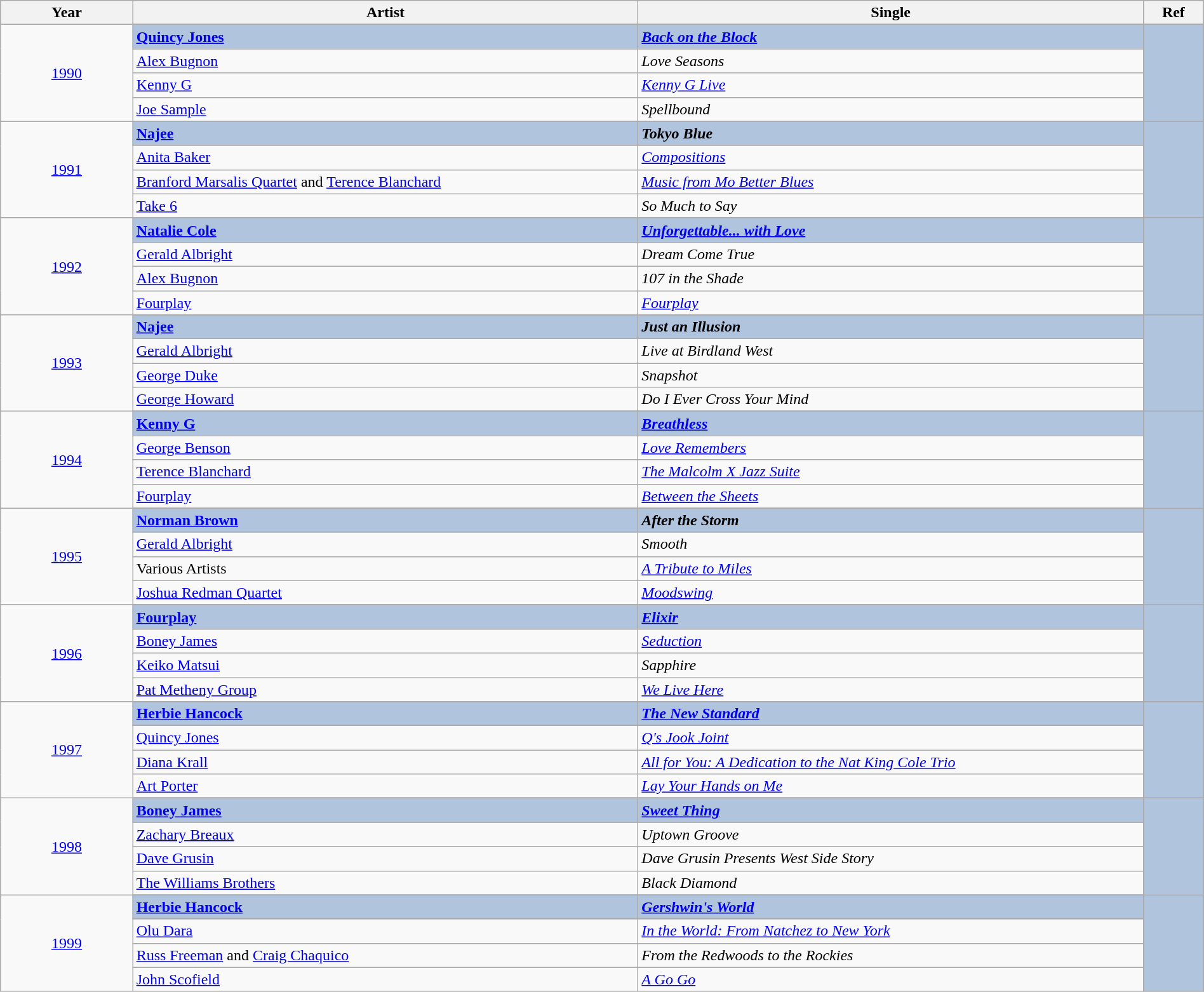<table class="wikitable" style="width:100%;">
<tr style="background:#bebebe;">
<th style="width:11%;">Year</th>
<th style="width:42%;">Artist</th>
<th style="width:42%;">Single</th>
<th style="width:5%;">Ref</th>
</tr>
<tr>
<td rowspan="5" align="center"><a href='#'>1990</a></td>
</tr>
<tr style="background:#B0C4DE">
<td><strong><a href='#'>Quincy Jones</a></strong></td>
<td><strong><em><a href='#'>Back on the Block</a></em></strong></td>
<td rowspan="5" align="center"></td>
</tr>
<tr>
<td><a href='#'>Alex Bugnon</a></td>
<td><em>Love Seasons</em></td>
</tr>
<tr>
<td><a href='#'>Kenny G</a></td>
<td><em><a href='#'>Kenny G Live</a></em></td>
</tr>
<tr>
<td><a href='#'>Joe Sample</a></td>
<td><em>Spellbound</em></td>
</tr>
<tr>
<td rowspan="5" align="center"><a href='#'>1991</a></td>
</tr>
<tr style="background:#B0C4DE">
<td><strong><a href='#'>Najee</a></strong></td>
<td><strong><em>Tokyo Blue</em></strong></td>
<td rowspan="5" align="center"></td>
</tr>
<tr>
<td><a href='#'>Anita Baker</a></td>
<td><em><a href='#'>Compositions</a></em></td>
</tr>
<tr>
<td><a href='#'>Branford Marsalis Quartet</a> and <a href='#'>Terence Blanchard</a></td>
<td><em><a href='#'>Music from Mo Better Blues</a></em></td>
</tr>
<tr>
<td><a href='#'>Take 6</a></td>
<td><em>So Much to Say</em></td>
</tr>
<tr>
<td rowspan="5" align="center"><a href='#'>1992</a></td>
</tr>
<tr style="background:#B0C4DE">
<td><strong><a href='#'>Natalie Cole</a></strong></td>
<td><strong><em><a href='#'>Unforgettable... with Love</a></em></strong></td>
<td rowspan="5" align="center"></td>
</tr>
<tr>
<td><a href='#'>Gerald Albright</a></td>
<td><em>Dream Come True</em></td>
</tr>
<tr>
<td><a href='#'>Alex Bugnon</a></td>
<td><em>107 in the Shade</em></td>
</tr>
<tr>
<td><a href='#'>Fourplay</a></td>
<td><em><a href='#'>Fourplay</a></em></td>
</tr>
<tr>
<td rowspan="5" align="center"><a href='#'>1993</a></td>
</tr>
<tr style="background:#B0C4DE">
<td><strong><a href='#'>Najee</a></strong></td>
<td><strong><em>Just an Illusion</em></strong></td>
<td rowspan="5" align="center"></td>
</tr>
<tr>
<td><a href='#'>Gerald Albright</a></td>
<td><em>Live at Birdland West</em></td>
</tr>
<tr>
<td><a href='#'>George Duke</a></td>
<td><em>Snapshot</em></td>
</tr>
<tr>
<td><a href='#'>George Howard</a></td>
<td><em>Do I Ever Cross Your Mind</em></td>
</tr>
<tr>
<td rowspan="5" align="center"><a href='#'>1994</a></td>
</tr>
<tr style="background:#B0C4DE">
<td><strong><a href='#'>Kenny G</a></strong></td>
<td><strong><em><a href='#'>Breathless</a></em></strong></td>
<td rowspan="5" align="center"></td>
</tr>
<tr>
<td><a href='#'>George Benson</a></td>
<td><em><a href='#'>Love Remembers</a></em></td>
</tr>
<tr>
<td><a href='#'>Terence Blanchard</a></td>
<td><em><a href='#'>The Malcolm X Jazz Suite</a></em></td>
</tr>
<tr>
<td><a href='#'>Fourplay</a></td>
<td><em><a href='#'>Between the Sheets</a></em></td>
</tr>
<tr>
<td rowspan="5" align="center"><a href='#'>1995</a></td>
</tr>
<tr style="background:#B0C4DE">
<td><strong><a href='#'>Norman Brown</a></strong></td>
<td><strong><em>After the Storm</em></strong></td>
<td rowspan="5" align="center"></td>
</tr>
<tr>
<td><a href='#'>Gerald Albright</a></td>
<td><em>Smooth</em></td>
</tr>
<tr>
<td>Various Artists</td>
<td><em><a href='#'>A Tribute to Miles</a></em></td>
</tr>
<tr>
<td><a href='#'>Joshua Redman Quartet</a></td>
<td><em><a href='#'>Moodswing</a></em></td>
</tr>
<tr>
<td rowspan="5" align="center"><a href='#'>1996</a></td>
</tr>
<tr style="background:#B0C4DE">
<td><strong><a href='#'>Fourplay</a></strong></td>
<td><strong><em><a href='#'>Elixir</a></em></strong></td>
<td rowspan="4" align="center"></td>
</tr>
<tr>
<td><a href='#'>Boney James</a></td>
<td><em><a href='#'>Seduction</a></em></td>
</tr>
<tr>
<td><a href='#'>Keiko Matsui</a></td>
<td><em>Sapphire</em></td>
</tr>
<tr>
<td><a href='#'>Pat Metheny Group</a></td>
<td><em><a href='#'>We Live Here</a></em></td>
</tr>
<tr>
<td rowspan="5" align="center"><a href='#'>1997</a></td>
</tr>
<tr style="background:#B0C4DE">
<td><strong><a href='#'>Herbie Hancock</a></strong></td>
<td><strong><em><a href='#'>The New Standard</a></em></strong></td>
<td rowspan="5" align="center"></td>
</tr>
<tr>
<td><a href='#'>Quincy Jones</a></td>
<td><em><a href='#'>Q's Jook Joint</a></em></td>
</tr>
<tr>
<td><a href='#'>Diana Krall</a></td>
<td><em><a href='#'>All for You: A Dedication to the Nat King Cole Trio</a></em></td>
</tr>
<tr>
<td><a href='#'>Art Porter</a></td>
<td><em><a href='#'>Lay Your Hands on Me</a></em></td>
</tr>
<tr>
<td rowspan="5" align="center"><a href='#'>1998</a></td>
</tr>
<tr style="background:#B0C4DE">
<td><strong><a href='#'>Boney James</a></strong></td>
<td><strong><em><a href='#'>Sweet Thing</a></em></strong></td>
<td rowspan="5" align="center"></td>
</tr>
<tr>
<td><a href='#'>Zachary Breaux</a></td>
<td><em>Uptown Groove</em></td>
</tr>
<tr>
<td><a href='#'>Dave Grusin</a></td>
<td><em>Dave Grusin Presents West Side Story</em></td>
</tr>
<tr>
<td><a href='#'>The Williams Brothers</a></td>
<td><em>Black Diamond</em></td>
</tr>
<tr>
<td rowspan="5" align="center"><a href='#'>1999</a></td>
</tr>
<tr style="background:#B0C4DE">
<td><strong><a href='#'>Herbie Hancock</a></strong></td>
<td><strong><em><a href='#'>Gershwin's World</a></em></strong></td>
<td rowspan="5" align="center"></td>
</tr>
<tr>
<td><a href='#'>Olu Dara</a></td>
<td><em><a href='#'>In the World: From Natchez to New York</a></em></td>
</tr>
<tr>
<td><a href='#'>Russ Freeman</a> and <a href='#'>Craig Chaquico</a></td>
<td><em>From the Redwoods to the Rockies</em></td>
</tr>
<tr>
<td><a href='#'>John Scofield</a></td>
<td><em><a href='#'>A Go Go</a></em></td>
</tr>
</table>
